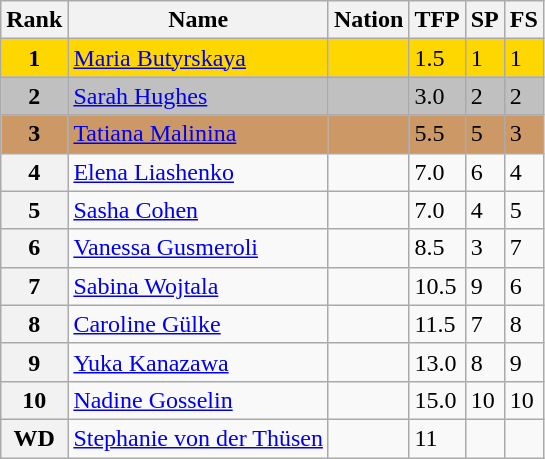<table class="wikitable">
<tr>
<th>Rank</th>
<th>Name</th>
<th>Nation</th>
<th>TFP</th>
<th>SP</th>
<th>FS</th>
</tr>
<tr bgcolor="gold">
<td align="center"><strong>1</strong></td>
<td><a href='#'>Maria Butyrskaya</a></td>
<td></td>
<td>1.5</td>
<td>1</td>
<td>1</td>
</tr>
<tr bgcolor="silver">
<td align="center"><strong>2</strong></td>
<td><a href='#'>Sarah Hughes</a></td>
<td></td>
<td>3.0</td>
<td>2</td>
<td>2</td>
</tr>
<tr bgcolor="cc9966">
<td align="center"><strong>3</strong></td>
<td><a href='#'>Tatiana Malinina</a></td>
<td></td>
<td>5.5</td>
<td>5</td>
<td>3</td>
</tr>
<tr>
<th>4</th>
<td><a href='#'>Elena Liashenko</a></td>
<td></td>
<td>7.0</td>
<td>6</td>
<td>4</td>
</tr>
<tr>
<th>5</th>
<td><a href='#'>Sasha Cohen</a></td>
<td></td>
<td>7.0</td>
<td>4</td>
<td>5</td>
</tr>
<tr>
<th>6</th>
<td><a href='#'>Vanessa Gusmeroli</a></td>
<td></td>
<td>8.5</td>
<td>3</td>
<td>7</td>
</tr>
<tr>
<th>7</th>
<td><a href='#'>Sabina Wojtala</a></td>
<td></td>
<td>10.5</td>
<td>9</td>
<td>6</td>
</tr>
<tr>
<th>8</th>
<td><a href='#'>Caroline Gülke</a></td>
<td></td>
<td>11.5</td>
<td>7</td>
<td>8</td>
</tr>
<tr>
<th>9</th>
<td><a href='#'>Yuka Kanazawa</a></td>
<td></td>
<td>13.0</td>
<td>8</td>
<td>9</td>
</tr>
<tr>
<th>10</th>
<td><a href='#'>Nadine Gosselin</a></td>
<td></td>
<td>15.0</td>
<td>10</td>
<td>10</td>
</tr>
<tr>
<th>WD</th>
<td><a href='#'>Stephanie von der Thüsen</a></td>
<td></td>
<td>11</td>
<td></td>
<td></td>
</tr>
</table>
